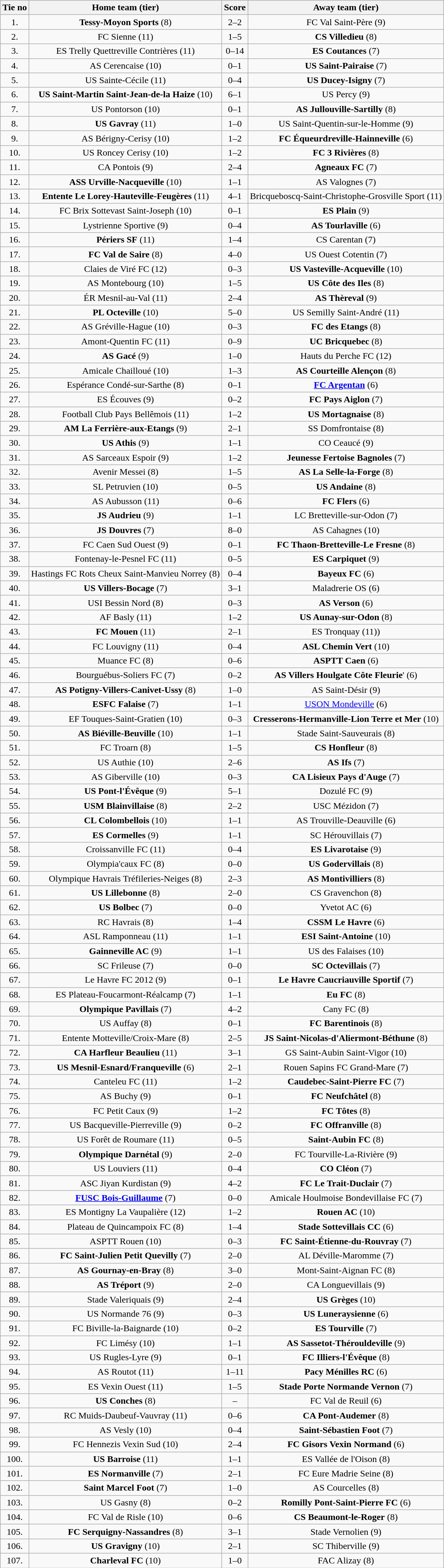<table class="wikitable" style="text-align: center">
<tr>
<th>Tie no</th>
<th>Home team (tier)</th>
<th>Score</th>
<th>Away team (tier)</th>
</tr>
<tr>
<td>1.</td>
<td><strong>Tessy-Moyon Sports</strong> (8)</td>
<td>2–2 </td>
<td>FC Val Saint-Père (9)</td>
</tr>
<tr>
<td>2.</td>
<td>FC Sienne (11)</td>
<td>1–5</td>
<td><strong>CS Villedieu</strong> (8)</td>
</tr>
<tr>
<td>3.</td>
<td>ES Trelly Quettreville Contrières (11)</td>
<td>0–14</td>
<td><strong>ES Coutances</strong> (7)</td>
</tr>
<tr>
<td>4.</td>
<td>AS Cerencaise (10)</td>
<td>0–1</td>
<td><strong>US Saint-Pairaise</strong> (7)</td>
</tr>
<tr>
<td>5.</td>
<td>US Sainte-Cécile (11)</td>
<td>0–4</td>
<td><strong>US Ducey-Isigny</strong> (7)</td>
</tr>
<tr>
<td>6.</td>
<td><strong>US Saint-Martin Saint-Jean-de-la Haize</strong> (10)</td>
<td>6–1</td>
<td>US Percy (9)</td>
</tr>
<tr>
<td>7.</td>
<td>US Pontorson (10)</td>
<td>0–1</td>
<td><strong>AS Jullouville-Sartilly</strong> (8)</td>
</tr>
<tr>
<td>8.</td>
<td><strong>US Gavray</strong> (11)</td>
<td>1–0</td>
<td>US Saint-Quentin-sur-le-Homme (9)</td>
</tr>
<tr>
<td>9.</td>
<td>AS Bérigny-Cerisy (10)</td>
<td>1–2</td>
<td><strong>FC Équeurdreville-Hainneville</strong> (6)</td>
</tr>
<tr>
<td>10.</td>
<td>US Roncey Cerisy (10)</td>
<td>1–2</td>
<td><strong>FC 3 Rivières</strong> (8)</td>
</tr>
<tr>
<td>11.</td>
<td>CA Pontois (9)</td>
<td>2–4</td>
<td><strong>Agneaux FC</strong> (7)</td>
</tr>
<tr>
<td>12.</td>
<td><strong>ASS Urville-Nacqueville</strong> (10)</td>
<td>1–1 </td>
<td>AS Valognes (7)</td>
</tr>
<tr>
<td>13.</td>
<td><strong>Entente Le Lorey-Hauteville-Feugères</strong> (11)</td>
<td>4–1</td>
<td>Bricqueboscq-Saint-Christophe-Grosville Sport (11)</td>
</tr>
<tr>
<td>14.</td>
<td>FC Brix Sottevast Saint-Joseph (10)</td>
<td>0–1</td>
<td><strong>ES Plain</strong> (9)</td>
</tr>
<tr>
<td>15.</td>
<td>Lystrienne Sportive (9)</td>
<td>0–4</td>
<td><strong>AS Tourlaville</strong> (6)</td>
</tr>
<tr>
<td>16.</td>
<td><strong>Périers SF</strong> (11)</td>
<td>1–4</td>
<td>CS Carentan (7)</td>
</tr>
<tr>
<td>17.</td>
<td><strong>FC Val de Saire</strong> (8)</td>
<td>4–0</td>
<td>US Ouest Cotentin (7)</td>
</tr>
<tr>
<td>18.</td>
<td>Claies de Viré FC (12)</td>
<td>0–3</td>
<td><strong>US Vasteville-Acqueville</strong> (10)</td>
</tr>
<tr>
<td>19.</td>
<td>AS Montebourg (10)</td>
<td>1–5</td>
<td><strong>US Côte des Iles</strong> (8)</td>
</tr>
<tr>
<td>20.</td>
<td>ÉR Mesnil-au-Val (11)</td>
<td>2–4</td>
<td><strong>AS Thèreval</strong> (9)</td>
</tr>
<tr>
<td>21.</td>
<td><strong>PL Octeville</strong> (10)</td>
<td>5–0</td>
<td>US Semilly Saint-André (11)</td>
</tr>
<tr>
<td>22.</td>
<td>AS Gréville-Hague (10)</td>
<td>0–3</td>
<td><strong>FC des Etangs</strong> (8)</td>
</tr>
<tr>
<td>23.</td>
<td>Amont-Quentin FC (11)</td>
<td>0–9</td>
<td><strong>UC Bricquebec</strong> (8)</td>
</tr>
<tr>
<td>24.</td>
<td><strong>AS Gacé</strong> (9)</td>
<td>1–0</td>
<td>Hauts du Perche FC (12)</td>
</tr>
<tr>
<td>25.</td>
<td>Amicale Chailloué (10)</td>
<td>1–3</td>
<td><strong>AS Courteille Alençon</strong> (8)</td>
</tr>
<tr>
<td>26.</td>
<td>Espérance Condé-sur-Sarthe (8)</td>
<td>0–1</td>
<td><strong><a href='#'>FC Argentan</a></strong> (6)</td>
</tr>
<tr>
<td>27.</td>
<td>ES Écouves (9)</td>
<td>0–2</td>
<td><strong>FC Pays Aiglon</strong> (7)</td>
</tr>
<tr>
<td>28.</td>
<td>Football Club Pays Bellêmois (11)</td>
<td>1–2</td>
<td><strong>US Mortagnaise</strong> (8)</td>
</tr>
<tr>
<td>29.</td>
<td><strong>AM La Ferrière-aux-Etangs</strong> (9)</td>
<td>2–1</td>
<td>SS Domfrontaise (8)</td>
</tr>
<tr>
<td>30.</td>
<td><strong>US Athis</strong> (9)</td>
<td>1–1 </td>
<td>CO Ceaucé (9)</td>
</tr>
<tr>
<td>31.</td>
<td>AS Sarceaux Espoir (9)</td>
<td>1–2</td>
<td><strong>Jeunesse Fertoise Bagnoles</strong> (7)</td>
</tr>
<tr>
<td>32.</td>
<td>Avenir Messei (8)</td>
<td>1–5</td>
<td><strong>AS La Selle-la-Forge</strong> (8)</td>
</tr>
<tr>
<td>33.</td>
<td>SL Petruvien (10)</td>
<td>0–5</td>
<td><strong>US Andaine</strong> (8)</td>
</tr>
<tr>
<td>34.</td>
<td>AS Aubusson (11)</td>
<td>0–6</td>
<td><strong>FC Flers</strong> (6)</td>
</tr>
<tr>
<td>35.</td>
<td><strong>JS Audrieu</strong> (9)</td>
<td>1–1 </td>
<td>LC Bretteville-sur-Odon (7)</td>
</tr>
<tr>
<td>36.</td>
<td><strong>JS Douvres</strong> (7)</td>
<td>8–0</td>
<td>AS Cahagnes (10)</td>
</tr>
<tr>
<td>37.</td>
<td>FC Caen Sud Ouest (9)</td>
<td>0–1</td>
<td><strong>FC Thaon-Bretteville-Le Fresne</strong> (8)</td>
</tr>
<tr>
<td>38.</td>
<td>Fontenay-le-Pesnel FC (11)</td>
<td>0–5</td>
<td><strong>ES Carpiquet</strong> (9)</td>
</tr>
<tr>
<td>39.</td>
<td>Hastings FC Rots Cheux Saint-Manvieu Norrey (8)</td>
<td>0–4</td>
<td><strong>Bayeux FC</strong> (6)</td>
</tr>
<tr>
<td>40.</td>
<td><strong>US Villers-Bocage</strong> (7)</td>
<td>3–1</td>
<td>Maladrerie OS (6)</td>
</tr>
<tr>
<td>41.</td>
<td>USI Bessin Nord (8)</td>
<td>0–3</td>
<td><strong>AS Verson</strong> (6)</td>
</tr>
<tr>
<td>42.</td>
<td>AF Basly (11)</td>
<td>1–2</td>
<td><strong>US Aunay-sur-Odon</strong> (8)</td>
</tr>
<tr>
<td>43.</td>
<td><strong>FC Mouen</strong> (11)</td>
<td>2–1</td>
<td>ES Tronquay (11))</td>
</tr>
<tr>
<td>44.</td>
<td>FC Louvigny (11)</td>
<td>0–4</td>
<td><strong>ASL Chemin Vert</strong> (10)</td>
</tr>
<tr>
<td>45.</td>
<td>Muance FC (8)</td>
<td>0–6</td>
<td><strong>ASPTT Caen</strong> (6)</td>
</tr>
<tr>
<td>46.</td>
<td>Bourguébus-Soliers FC (7)</td>
<td>0–2</td>
<td><strong>AS Villers Houlgate Côte Fleurie</strong>' (6)</td>
</tr>
<tr>
<td>47.</td>
<td><strong>AS Potigny-Villers-Canivet-Ussy</strong> (8)</td>
<td>1–0</td>
<td>AS Saint-Désir (9)</td>
</tr>
<tr>
<td>48.</td>
<td><strong>ESFC Falaise</strong> (7)</td>
<td>1–1 </td>
<td><a href='#'>USON Mondeville</a> (6)</td>
</tr>
<tr>
<td>49.</td>
<td>EF Touques-Saint-Gratien (10)</td>
<td>0–3</td>
<td><strong>Cresserons-Hermanville-Lion Terre et Mer</strong> (10)</td>
</tr>
<tr>
<td>50.</td>
<td><strong>AS Biéville-Beuville</strong> (10)</td>
<td>1–1 </td>
<td>Stade Saint-Sauveurais (8)</td>
</tr>
<tr>
<td>51.</td>
<td>FC Troarn (8)</td>
<td>1–5</td>
<td><strong>CS Honfleur</strong> (8)</td>
</tr>
<tr>
<td>52.</td>
<td>US Authie (10)</td>
<td>2–6</td>
<td><strong>AS Ifs</strong> (7)</td>
</tr>
<tr>
<td>53.</td>
<td>AS Giberville (10)</td>
<td>0–3</td>
<td><strong>CA Lisieux Pays d'Auge</strong> (7)</td>
</tr>
<tr>
<td>54.</td>
<td><strong>US Pont-l'Évêque</strong> (9)</td>
<td>5–1</td>
<td>Dozulé FC (9)</td>
</tr>
<tr>
<td>55.</td>
<td><strong>USM Blainvillaise</strong> (8)</td>
<td>2–2 </td>
<td>USC Mézidon (7)</td>
</tr>
<tr>
<td>56.</td>
<td><strong>CL Colombellois</strong> (10)</td>
<td>1–1 </td>
<td>AS Trouville-Deauville (6)</td>
</tr>
<tr>
<td>57.</td>
<td><strong>ES Cormelles</strong> (9)</td>
<td>1–1 </td>
<td>SC Hérouvillais (7)</td>
</tr>
<tr>
<td>58.</td>
<td>Croissanville FC (11)</td>
<td>0–4</td>
<td><strong>ES Livarotaise</strong> (9)</td>
</tr>
<tr>
<td>59.</td>
<td>Olympia'caux FC (8)</td>
<td>0–0 </td>
<td><strong>US Godervillais</strong> (8)</td>
</tr>
<tr>
<td>60.</td>
<td>Olympique Havrais Tréfileries-Neiges (8)</td>
<td>2–3</td>
<td><strong>AS Montivilliers</strong> (8)</td>
</tr>
<tr>
<td>61.</td>
<td><strong>US Lillebonne</strong> (8)</td>
<td>2–0</td>
<td>CS Gravenchon (8)</td>
</tr>
<tr>
<td>62.</td>
<td><strong>US Bolbec</strong> (7)</td>
<td>0–0 </td>
<td>Yvetot AC (6)</td>
</tr>
<tr>
<td>63.</td>
<td>RC Havrais (8)</td>
<td>1–4</td>
<td><strong>CSSM Le Havre</strong> (6)</td>
</tr>
<tr>
<td>64.</td>
<td>ASL Ramponneau (11)</td>
<td>1–1 </td>
<td><strong>ESI Saint-Antoine</strong> (10)</td>
</tr>
<tr>
<td>65.</td>
<td><strong>Gainneville AC</strong> (9)</td>
<td>1–1 </td>
<td>US des Falaises (10)</td>
</tr>
<tr>
<td>66.</td>
<td>SC Frileuse (7)</td>
<td>0–0 </td>
<td><strong>SC Octevillais</strong> (7)</td>
</tr>
<tr>
<td>67.</td>
<td>Le Havre FC 2012 (9)</td>
<td>0–1</td>
<td><strong>Le Havre Caucriauville Sportif</strong> (7)</td>
</tr>
<tr>
<td>68.</td>
<td>ES Plateau-Foucarmont-Réalcamp (7)</td>
<td>1–1 </td>
<td><strong>Eu FC</strong> (8)</td>
</tr>
<tr>
<td>69.</td>
<td><strong>Olympique Pavillais</strong> (7)</td>
<td>4–2</td>
<td>Cany FC (8)</td>
</tr>
<tr>
<td>70.</td>
<td>US Auffay (8)</td>
<td>0–1</td>
<td><strong>FC Barentinois</strong> (8)</td>
</tr>
<tr>
<td>71.</td>
<td>Entente Motteville/Croix-Mare (8)</td>
<td>2–5</td>
<td><strong>JS Saint-Nicolas-d'Aliermont-Béthune</strong> (8)</td>
</tr>
<tr>
<td>72.</td>
<td><strong>CA Harfleur Beaulieu</strong> (11)</td>
<td>3–1</td>
<td>GS Saint-Aubin Saint-Vigor (10)</td>
</tr>
<tr>
<td>73.</td>
<td><strong>US Mesnil-Esnard/Franqueville</strong> (6)</td>
<td>2–1</td>
<td>Rouen Sapins FC Grand-Mare (7)</td>
</tr>
<tr>
<td>74.</td>
<td>Canteleu FC (11)</td>
<td>1–2</td>
<td><strong>Caudebec-Saint-Pierre FC</strong> (7)</td>
</tr>
<tr>
<td>75.</td>
<td>AS Buchy (9)</td>
<td>0–1</td>
<td><strong>FC Neufchâtel</strong> (8)</td>
</tr>
<tr>
<td>76.</td>
<td>FC Petit Caux (9)</td>
<td>1–2</td>
<td><strong>FC Tôtes</strong> (8)</td>
</tr>
<tr>
<td>77.</td>
<td>US Bacqueville-Pierreville (9)</td>
<td>0–2</td>
<td><strong>FC Offranville</strong> (8)</td>
</tr>
<tr>
<td>78.</td>
<td>US Forêt de Roumare (11)</td>
<td>0–5</td>
<td><strong>Saint-Aubin FC</strong> (8)</td>
</tr>
<tr>
<td>79.</td>
<td><strong>Olympique Darnétal</strong> (9)</td>
<td>2–0</td>
<td>FC Tourville-La-Rivière (9)</td>
</tr>
<tr>
<td>80.</td>
<td>US Louviers (11)</td>
<td>0–4</td>
<td><strong>CO Cléon</strong> (7)</td>
</tr>
<tr>
<td>81.</td>
<td>ASC Jiyan Kurdistan (9)</td>
<td>4–2</td>
<td><strong>FC Le Trait-Duclair</strong> (7)</td>
</tr>
<tr>
<td>82.</td>
<td><strong><a href='#'>FUSC Bois-Guillaume</a></strong> (7)</td>
<td>0–0 </td>
<td>Amicale Houlmoise Bondevillaise FC (7)</td>
</tr>
<tr>
<td>83.</td>
<td>ES Montigny La Vaupalière (12)</td>
<td>1–2</td>
<td><strong>Rouen AC</strong> (10)</td>
</tr>
<tr>
<td>84.</td>
<td>Plateau de Quincampoix FC (8)</td>
<td>1–4</td>
<td><strong>Stade Sottevillais CC</strong> (6)</td>
</tr>
<tr>
<td>85.</td>
<td>ASPTT Rouen (10)</td>
<td>0–3</td>
<td><strong>FC Saint-Étienne-du-Rouvray</strong> (7)</td>
</tr>
<tr>
<td>86.</td>
<td><strong>FC Saint-Julien Petit Quevilly</strong> (7)</td>
<td>2–0</td>
<td>AL Déville-Maromme (7)</td>
</tr>
<tr>
<td>87.</td>
<td><strong>AS Gournay-en-Bray</strong> (8)</td>
<td>3–0</td>
<td>Mont-Saint-Aignan FC (8)</td>
</tr>
<tr>
<td>88.</td>
<td><strong>AS Tréport</strong> (9)</td>
<td>2–0</td>
<td>CA Longuevillais (9)</td>
</tr>
<tr>
<td>89.</td>
<td>Stade Valeriquais (9)</td>
<td>2–4</td>
<td><strong>US Grèges</strong> (10)</td>
</tr>
<tr>
<td>90.</td>
<td>US Normande 76 (9)</td>
<td>0–3</td>
<td><strong>US Luneraysienne</strong> (6)</td>
</tr>
<tr>
<td>91.</td>
<td>FC Biville-la-Baignarde (10)</td>
<td>0–2</td>
<td><strong>ES Tourville</strong> (7)</td>
</tr>
<tr>
<td>92.</td>
<td>FC Limésy (10)</td>
<td>1–1 </td>
<td><strong>AS Sassetot-Thérouldeville</strong> (9)</td>
</tr>
<tr>
<td>93.</td>
<td>US Rugles-Lyre (9)</td>
<td>0–1</td>
<td><strong>FC Illiers-l'Évêque</strong> (8)</td>
</tr>
<tr>
<td>94.</td>
<td>AS Routot (11)</td>
<td>1–11</td>
<td><strong>Pacy Ménilles RC</strong> (6)</td>
</tr>
<tr>
<td>95.</td>
<td>ES Vexin Ouest (11)</td>
<td>1–5</td>
<td><strong>Stade Porte Normande Vernon</strong> (7)</td>
</tr>
<tr>
<td>96.</td>
<td><strong>US Conches</strong> (8)</td>
<td>– </td>
<td>FC Val de Reuil (6)</td>
</tr>
<tr>
<td>97.</td>
<td>RC Muids-Daubeuf-Vauvray (11)</td>
<td>0–6</td>
<td><strong>CA Pont-Audemer</strong> (8)</td>
</tr>
<tr>
<td>98.</td>
<td>AS Vesly (10)</td>
<td>0–4</td>
<td><strong>Saint-Sébastien Foot</strong> (7)</td>
</tr>
<tr>
<td>99.</td>
<td>FC Hennezis Vexin Sud (10)</td>
<td>2–4</td>
<td><strong>FC Gisors Vexin Normand</strong> (6)</td>
</tr>
<tr>
<td>100.</td>
<td><strong>US Barroise</strong> (11)</td>
<td>1–1 </td>
<td>ES Vallée de l'Oison (8)</td>
</tr>
<tr>
<td>101.</td>
<td><strong>ES Normanville</strong> (7)</td>
<td>2–1</td>
<td>FC Eure Madrie Seine (8)</td>
</tr>
<tr>
<td>102.</td>
<td><strong>Saint Marcel Foot</strong> (7)</td>
<td>1–0</td>
<td>AS Courcelles (8)</td>
</tr>
<tr>
<td>103.</td>
<td>US Gasny (8)</td>
<td>0–2</td>
<td><strong>Romilly Pont-Saint-Pierre FC</strong> (6)</td>
</tr>
<tr>
<td>104.</td>
<td>FC Val de Risle (10)</td>
<td>0–6</td>
<td><strong>CS Beaumont-le-Roger</strong> (8)</td>
</tr>
<tr>
<td>105.</td>
<td><strong>FC Serquigny-Nassandres</strong> (8)</td>
<td>3–1</td>
<td>Stade Vernolien (9)</td>
</tr>
<tr>
<td>106.</td>
<td><strong>US Gravigny</strong> (10)</td>
<td>2–1</td>
<td>SC Thiberville (9)</td>
</tr>
<tr>
<td>107.</td>
<td><strong>Charleval FC</strong> (10)</td>
<td>1–0</td>
<td>FAC Alizay (8)</td>
</tr>
</table>
